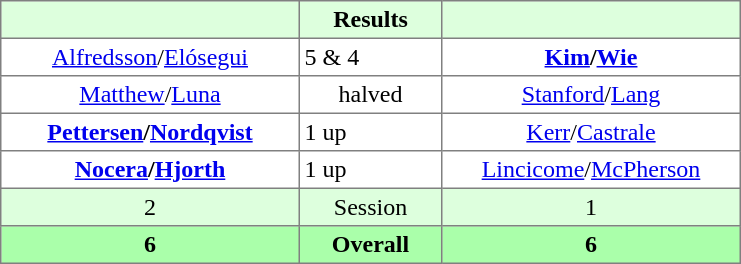<table border="1" cellpadding="3" style="border-collapse:collapse; text-align:center;">
<tr style="background:#dfd;">
<th style="width:12em;"></th>
<th style="width:5.5em;">Results</th>
<th style="width:12em;"></th>
</tr>
<tr>
<td><a href='#'>Alfredsson</a>/<a href='#'>Elósegui</a></td>
<td align=left> 5 & 4</td>
<td><strong><a href='#'>Kim</a>/<a href='#'>Wie</a></strong></td>
</tr>
<tr>
<td><a href='#'>Matthew</a>/<a href='#'>Luna</a></td>
<td>halved</td>
<td><a href='#'>Stanford</a>/<a href='#'>Lang</a></td>
</tr>
<tr>
<td><strong><a href='#'>Pettersen</a>/<a href='#'>Nordqvist</a></strong></td>
<td align=left> 1 up</td>
<td><a href='#'>Kerr</a>/<a href='#'>Castrale</a></td>
</tr>
<tr>
<td><strong><a href='#'>Nocera</a>/<a href='#'>Hjorth</a></strong></td>
<td align=left> 1 up</td>
<td><a href='#'>Lincicome</a>/<a href='#'>McPherson</a></td>
</tr>
<tr style="background:#dfd;">
<td>2</td>
<td>Session</td>
<td>1</td>
</tr>
<tr style="background:#afa;">
<th>6</th>
<th>Overall</th>
<th>6</th>
</tr>
</table>
